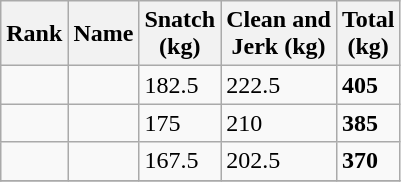<table class="wikitable">
<tr>
<th>Rank</th>
<th>Name</th>
<th>Snatch <br> (kg)</th>
<th>Clean and <br> Jerk (kg)</th>
<th>Total <br> (kg)</th>
</tr>
<tr>
<td align=center></td>
<td></td>
<td>182.5</td>
<td>222.5</td>
<td><strong>405</strong></td>
</tr>
<tr>
<td align=center></td>
<td></td>
<td>175</td>
<td>210</td>
<td><strong>385</strong></td>
</tr>
<tr>
<td align=center></td>
<td></td>
<td>167.5</td>
<td>202.5</td>
<td><strong>370</strong></td>
</tr>
<tr>
</tr>
</table>
